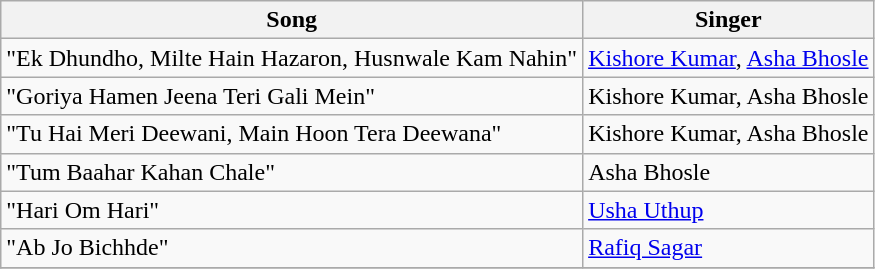<table class="wikitable">
<tr>
<th>Song</th>
<th>Singer</th>
</tr>
<tr>
<td>"Ek Dhundho, Milte Hain Hazaron, Husnwale Kam Nahin"</td>
<td><a href='#'>Kishore Kumar</a>, <a href='#'>Asha Bhosle</a></td>
</tr>
<tr>
<td>"Goriya Hamen Jeena Teri Gali Mein"</td>
<td>Kishore Kumar, Asha Bhosle</td>
</tr>
<tr>
<td>"Tu Hai Meri Deewani, Main Hoon Tera Deewana"</td>
<td>Kishore Kumar, Asha Bhosle</td>
</tr>
<tr>
<td>"Tum Baahar Kahan Chale"</td>
<td>Asha Bhosle</td>
</tr>
<tr>
<td>"Hari Om Hari"</td>
<td><a href='#'>Usha Uthup</a></td>
</tr>
<tr>
<td>"Ab Jo Bichhde"</td>
<td><a href='#'>Rafiq Sagar</a></td>
</tr>
<tr>
</tr>
</table>
